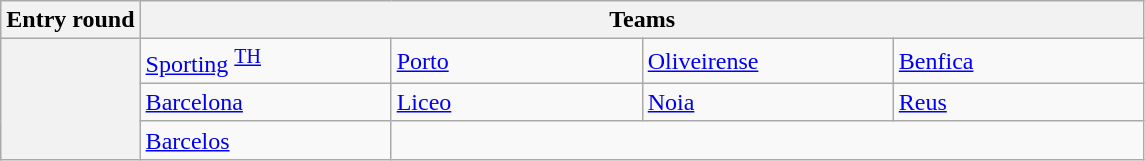<table class="wikitable">
<tr>
<th colspan=2>Entry round</th>
<th colspan=4>Teams</th>
</tr>
<tr>
<th colspan=2 rowspan=7><a href='#'></a></th>
<td style="min-width:10em"> <a href='#'>Sporting</a> <sup><a href='#'>TH</a></sup> </td>
<td style="min-width:10em"> <a href='#'>Porto</a> </td>
<td style="min-width:10em"> <a href='#'>Oliveirense</a> </td>
<td style="min-width:10em"> <a href='#'>Benfica</a> </td>
</tr>
<tr>
<td> <a href='#'>Barcelona</a> </td>
<td> <a href='#'>Liceo</a> </td>
<td> <a href='#'>Noia</a> </td>
<td> <a href='#'>Reus</a> </td>
</tr>
<tr>
<td> <a href='#'>Barcelos</a> </td>
<td colspan=3></td>
</tr>
</table>
